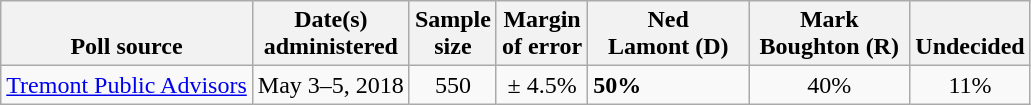<table class="wikitable">
<tr valign=bottom>
<th>Poll source</th>
<th>Date(s)<br>administered</th>
<th>Sample<br>size</th>
<th>Margin<br>of error</th>
<th style="width:100px;">Ned<br>Lamont (D)</th>
<th style="width:100px;">Mark<br>Boughton (R)</th>
<th>Undecided</th>
</tr>
<tr>
<td><a href='#'>Tremont Public Advisors</a></td>
<td align=center>May 3–5, 2018</td>
<td align=center>550</td>
<td align=center>± 4.5%</td>
<td><strong>50%</strong></td>
<td align=center>40%</td>
<td align=center>11%</td>
</tr>
</table>
